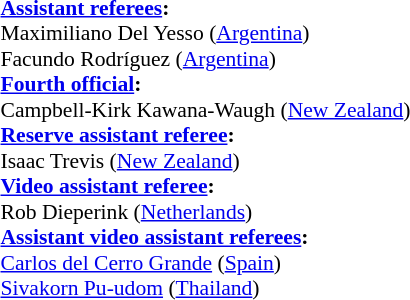<table width=50% style="font-size:90%">
<tr>
<td><br><strong><a href='#'>Assistant referees</a>:</strong>
<br>Maximiliano Del Yesso (<a href='#'>Argentina</a>)
<br>Facundo Rodríguez (<a href='#'>Argentina</a>)
<br><strong><a href='#'>Fourth official</a>:</strong>
<br>Campbell-Kirk Kawana-Waugh (<a href='#'>New Zealand</a>)
<br><strong><a href='#'>Reserve assistant referee</a>:</strong>
<br>Isaac Trevis (<a href='#'>New Zealand</a>)
<br><strong><a href='#'>Video assistant referee</a>:</strong>
<br>Rob Dieperink (<a href='#'>Netherlands</a>)
<br><strong><a href='#'>Assistant video assistant referees</a>:</strong>
<br><a href='#'>Carlos del Cerro Grande</a> (<a href='#'>Spain</a>)
<br><a href='#'>Sivakorn Pu-udom</a> (<a href='#'>Thailand</a>)</td>
</tr>
</table>
